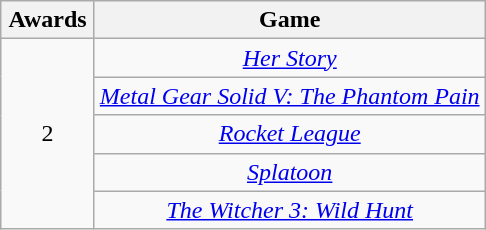<table class="wikitable" style="text-align:center;">
<tr>
<th width="55">Awards</th>
<th align="center">Game</th>
</tr>
<tr>
<td rowspan=5 style="text-align:center">2</td>
<td><em><a href='#'>Her Story</a></em></td>
</tr>
<tr>
<td><em><a href='#'>Metal Gear Solid V: The Phantom Pain</a></em></td>
</tr>
<tr>
<td><em><a href='#'>Rocket League</a></em></td>
</tr>
<tr>
<td><em><a href='#'>Splatoon</a></em></td>
</tr>
<tr>
<td><em><a href='#'>The Witcher 3: Wild Hunt</a></em></td>
</tr>
</table>
